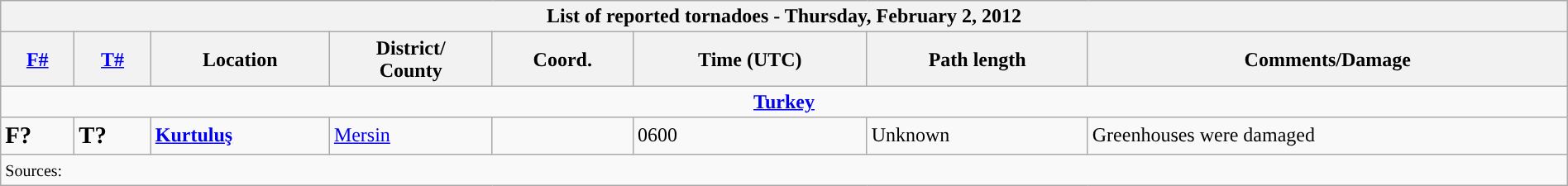<table class="wikitable collapsible" width="100%">
<tr>
<th colspan="8">List of reported tornadoes - Thursday, February 2, 2012</th>
</tr>
<tr>
<th><a href='#'>F#</a></th>
<th><a href='#'>T#</a></th>
<th>Location</th>
<th>District/<br>County</th>
<th>Coord.</th>
<th>Time (UTC)</th>
<th>Path length</th>
<th>Comments/Damage</th>
</tr>
<tr>
<td colspan="8" align=center><strong><a href='#'>Turkey</a></strong></td>
</tr>
<tr>
<td><big><strong>F?</strong></big></td>
<td><big><strong>T?</strong></big></td>
<td><strong><a href='#'>Kurtuluş</a></strong></td>
<td><a href='#'>Mersin</a></td>
<td></td>
<td>0600</td>
<td>Unknown</td>
<td>Greenhouses were damaged</td>
</tr>
<tr>
<td colspan="8"><small>Sources:  </small></td>
</tr>
</table>
